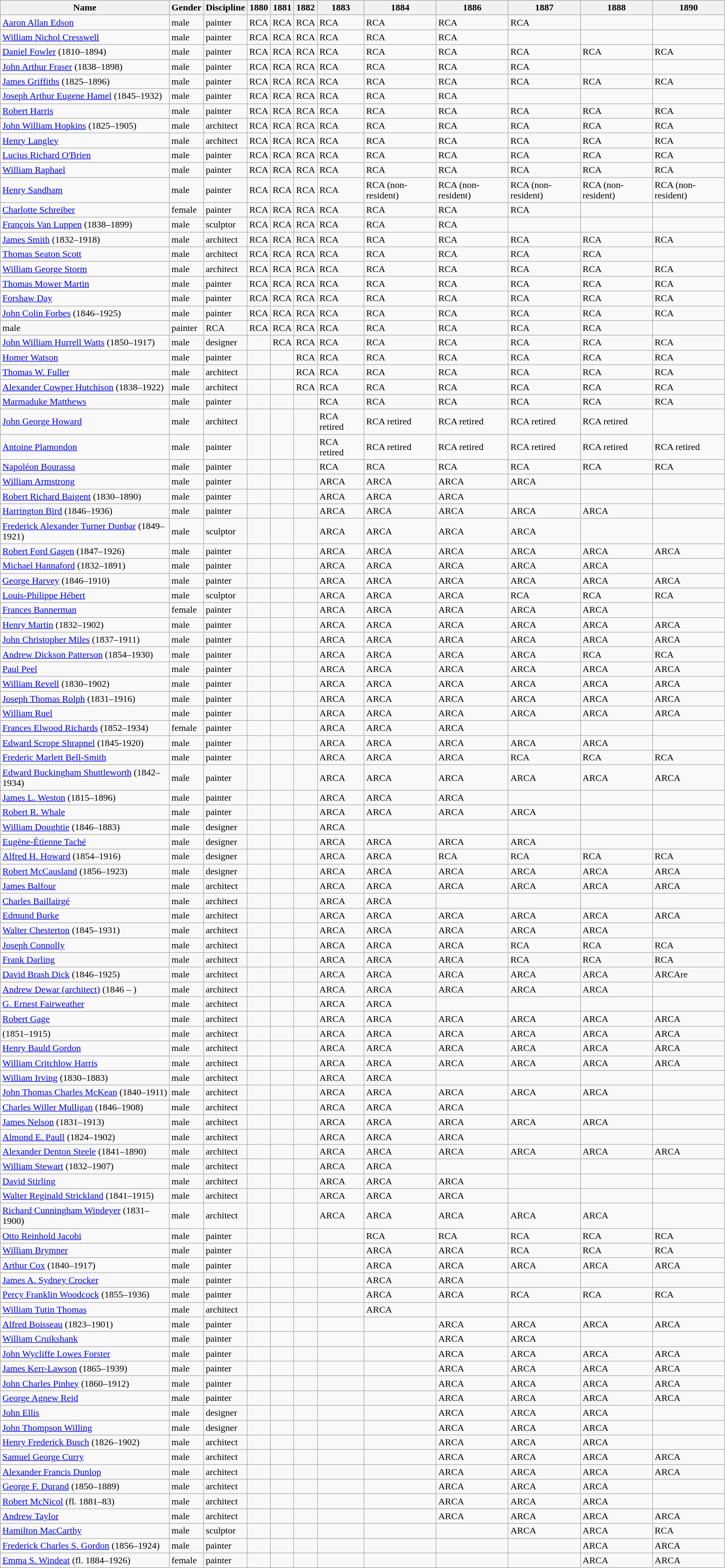<table class="wikitable sortable" border="1">
<tr>
<th>Name</th>
<th>Gender</th>
<th>Discipline</th>
<th>1880</th>
<th>1881</th>
<th>1882</th>
<th>1883</th>
<th>1884</th>
<th>1886</th>
<th>1887</th>
<th>1888</th>
<th>1890</th>
</tr>
<tr>
<td data-sort-value="Edson"><a href='#'>Aaron Allan Edson</a></td>
<td>male</td>
<td>painter</td>
<td data-sort-value="1880_01">RCA</td>
<td data-sort-value="1881_01">RCA</td>
<td data-sort-value="1882_01">RCA</td>
<td data-sort-value="1883_05">RCA</td>
<td data-sort-value="1884_05">RCA</td>
<td data-sort-value="1886_05">RCA</td>
<td data-sort-value="1887_05">RCA</td>
<td data-sort-value="1888_999"></td>
<td></td>
</tr>
<tr>
<td data-sort-value="Cresswell"><a href='#'>William Nichol Cresswell</a></td>
<td>male</td>
<td>painter</td>
<td data-sort-value="1880_01">RCA</td>
<td data-sort-value="1881_01">RCA</td>
<td data-sort-value="1882_01">RCA</td>
<td data-sort-value="1883_04">RCA</td>
<td data-sort-value="1884_04">RCA</td>
<td data-sort-value="1886_04">RCA</td>
<td data-sort-value="1887_999"></td>
<td data-sort-value="1888_999"></td>
<td data-sort-value="1890_999"></td>
</tr>
<tr>
<td data-sort-value="Fowler"><a href='#'>Daniel Fowler</a> (1810–1894)</td>
<td>male</td>
<td>painter</td>
<td data-sort-value="1880_01">RCA</td>
<td data-sort-value="1881_01">RCA</td>
<td data-sort-value="1882_01">RCA</td>
<td data-sort-value="1883_06">RCA</td>
<td data-sort-value="1884_06">RCA</td>
<td data-sort-value="1886_06">RCA</td>
<td data-sort-value="1887_06">RCA</td>
<td data-sort-value="1888_06">RCA</td>
<td data-sort-value="1890_06">RCA</td>
</tr>
<tr>
<td data-sort-value="Fraser"><a href='#'>John Arthur Fraser</a> (1838–1898)</td>
<td>male</td>
<td>painter</td>
<td data-sort-value="1880_01">RCA</td>
<td data-sort-value="1881_01">RCA</td>
<td data-sort-value="1882_01">RCA</td>
<td data-sort-value="1883_08">RCA</td>
<td data-sort-value="1884_08">RCA</td>
<td data-sort-value="1886_08">RCA</td>
<td data-sort-value="1887_08">RCA</td>
<td data-sort-value="1888_999"></td>
<td data-sort-value="1890_999"></td>
</tr>
<tr>
<td data-sort-value="Griffiths"><a href='#'>James Griffiths</a> (1825–1896)</td>
<td>male</td>
<td>painter</td>
<td data-sort-value="1880_01">RCA</td>
<td data-sort-value="1881_01">RCA</td>
<td data-sort-value="1882_01">RCA</td>
<td data-sort-value="1883_10">RCA</td>
<td data-sort-value="1884_10">RCA</td>
<td data-sort-value="1886_10">RCA</td>
<td data-sort-value="1887_10">RCA</td>
<td data-sort-value="1888_10">RCA</td>
<td data-sort-value="1890_10">RCA</td>
</tr>
<tr>
<td data-sort-value="Hamel"><a href='#'>Joseph Arthur Eugene Hamel</a> (1845–1932)</td>
<td>male</td>
<td>painter</td>
<td data-sort-value="1880_01">RCA</td>
<td data-sort-value="1881_01">RCA</td>
<td data-sort-value="1882_01">RCA</td>
<td data-sort-value="1883_12">RCA</td>
<td data-sort-value="1884_12">RCA</td>
<td data-sort-value="1886_12">RCA</td>
<td data-sort-value="1887_999"></td>
<td data-sort-value="1888_999"></td>
<td data-sort-value="1890_999"></td>
</tr>
<tr>
<td data-sort-value="HarrisR"><a href='#'>Robert Harris</a></td>
<td>male</td>
<td>painter</td>
<td data-sort-value="1880_01">RCA</td>
<td data-sort-value="1881_01">RCA</td>
<td data-sort-value="1882_01">RCA</td>
<td data-sort-value="1883_11">RCA</td>
<td data-sort-value="1884_11">RCA</td>
<td data-sort-value="1886_11">RCA</td>
<td data-sort-value="1887_11">RCA</td>
<td data-sort-value="1888_11">RCA</td>
<td data-sort-value="1890_11">RCA</td>
</tr>
<tr>
<td data-sort-value="Hopkins"><a href='#'>John William Hopkins</a> (1825–1905)</td>
<td>male</td>
<td>architect</td>
<td data-sort-value="1880_01">RCA</td>
<td data-sort-value="1881_01">RCA</td>
<td data-sort-value="1882_01">RCA</td>
<td data-sort-value="1883_13">RCA</td>
<td data-sort-value="1884_13">RCA</td>
<td data-sort-value="1886_13">RCA</td>
<td data-sort-value="1887_13">RCA</td>
<td data-sort-value="1888_13">RCA</td>
<td data-sort-value="1890_13">RCA</td>
</tr>
<tr>
<td data-sort-value="Langley"><a href='#'>Henry Langley</a></td>
<td>male</td>
<td>architect</td>
<td data-sort-value="1880_01">RCA</td>
<td data-sort-value="1881_01">RCA</td>
<td data-sort-value="1882_01">RCA</td>
<td data-sort-value="1883_17">RCA</td>
<td data-sort-value="1884_17">RCA</td>
<td data-sort-value="1886_17">RCA</td>
<td data-sort-value="1887_17">RCA</td>
<td data-sort-value="1888_17">RCA</td>
<td data-sort-value="1890_17">RCA</td>
</tr>
<tr>
<td data-sort-value="OBrien"><a href='#'>Lucius Richard O'Brien</a></td>
<td>male</td>
<td>painter</td>
<td data-sort-value="1880_01">RCA</td>
<td data-sort-value="1881_01">RCA</td>
<td data-sort-value="1882_01">RCA</td>
<td data-sort-value="1883_20">RCA</td>
<td data-sort-value="1884_20">RCA</td>
<td data-sort-value="1886_20">RCA</td>
<td data-sort-value="1887_20">RCA</td>
<td data-sort-value="1888_20">RCA</td>
<td data-sort-value="1890_20">RCA</td>
</tr>
<tr>
<td data-sort-value="Raphael"><a href='#'>William Raphael</a></td>
<td>male</td>
<td>painter</td>
<td data-sort-value="1880_01">RCA</td>
<td data-sort-value="1881_01">RCA</td>
<td data-sort-value="1882_01">RCA</td>
<td data-sort-value="1883_22">RCA</td>
<td data-sort-value="1884_22">RCA</td>
<td data-sort-value="1886_22">RCA</td>
<td data-sort-value="1887_22">RCA</td>
<td data-sort-value="1888_22">RCA</td>
<td data-sort-value="1890_22">RCA</td>
</tr>
<tr>
<td data-sort-value="Sandham"><a href='#'>Henry Sandham</a></td>
<td>male</td>
<td>painter</td>
<td data-sort-value="1880_01">RCA</td>
<td data-sort-value="1881_01">RCA</td>
<td data-sort-value="1882_01">RCA</td>
<td data-sort-value="1883_225">RCA</td>
<td data-sort-value="1884_295">RCA (non-resident)</td>
<td data-sort-value="1886_295">RCA (non-resident)</td>
<td data-sort-value="1887_295">RCA (non-resident)</td>
<td data-sort-value="1888_295">RCA (non-resident)</td>
<td data-sort-value="1890_295">RCA (non-resident)</td>
</tr>
<tr>
<td data-sort-value="Schrieber"><a href='#'>Charlotte Schreiber</a></td>
<td>female</td>
<td>painter</td>
<td data-sort-value="1880_01">RCA</td>
<td data-sort-value="1881_01">RCA</td>
<td data-sort-value="1882_01">RCA</td>
<td data-sort-value="1883_23">RCA</td>
<td data-sort-value="1884_23">RCA</td>
<td data-sort-value="1886_23">RCA</td>
<td data-sort-value="1887_23">RCA</td>
<td data-sort-value="1888_999"></td>
<td data-sort-value="1890_999"></td>
</tr>
<tr>
<td data-sort-value="VanLuppen"><a href='#'>François Van Luppen</a> (1838–1899)</td>
<td>male</td>
<td>sculptor</td>
<td data-sort-value="1880_01">RCA</td>
<td data-sort-value="1881_01">RCA</td>
<td data-sort-value="1882_01">RCA</td>
<td data-sort-value="1883_27">RCA</td>
<td data-sort-value="1884_27">RCA</td>
<td data-sort-value="1886_27">RCA</td>
<td data-sort-value="1887_999"></td>
<td data-sort-value="1888_999"></td>
<td data-sort-value="1890_999"></td>
</tr>
<tr>
<td data-sort-value="SmithJ"><a href='#'>James Smith</a> (1832–1918)</td>
<td>male</td>
<td>architect</td>
<td data-sort-value="1880_01">RCA</td>
<td data-sort-value="1881_01">RCA</td>
<td data-sort-value="1882_01">RCA</td>
<td data-sort-value="1883_25">RCA</td>
<td data-sort-value="1884_25">RCA</td>
<td data-sort-value="1886_25">RCA</td>
<td data-sort-value="1887_25">RCA</td>
<td data-sort-value="1888_25">RCA</td>
<td data-sort-value="1890_25">RCA</td>
</tr>
<tr>
<td data-sort-value="Scott"><a href='#'>Thomas Seaton Scott</a></td>
<td>male</td>
<td>architect</td>
<td data-sort-value="1880_01">RCA</td>
<td data-sort-value="1881_01">RCA</td>
<td data-sort-value="1882_01">RCA</td>
<td data-sort-value="1883_24">RCA</td>
<td data-sort-value="1884_24">RCA</td>
<td data-sort-value="1886_24">RCA</td>
<td data-sort-value="1887_24">RCA</td>
<td data-sort-value="1890_24">RCA</td>
<td></td>
</tr>
<tr>
<td data-sort-value="Storm"><a href='#'>William George Storm</a></td>
<td>male</td>
<td>architect</td>
<td data-sort-value="1880_01">RCA</td>
<td data-sort-value="1881_01">RCA</td>
<td data-sort-value="1882_01">RCA</td>
<td data-sort-value="1883_26">RCA</td>
<td data-sort-value="1884_26">RCA</td>
<td data-sort-value="1886_26">RCA</td>
<td data-sort-value="1887_26">RCA</td>
<td data-sort-value="1888_26">RCA</td>
<td data-sort-value="1890_26">RCA</td>
</tr>
<tr>
<td data-sort-value="MartinM"><a href='#'>Thomas Mower Martin</a></td>
<td>male</td>
<td>painter</td>
<td data-sort-value="1880_01">RCA</td>
<td data-sort-value="1881_01">RCA</td>
<td data-sort-value="1882_01">RCA</td>
<td data-sort-value="1883_19">RCA</td>
<td data-sort-value="1884_19">RCA</td>
<td data-sort-value="1886_19">RCA</td>
<td data-sort-value="1887_19">RCA</td>
<td data-sort-value="1888_19">RCA</td>
<td data-sort-value="1890_19">RCA</td>
</tr>
<tr>
<td data-sort-value="Day"><a href='#'>Forshaw Day</a></td>
<td>male</td>
<td>painter</td>
<td data-sort-value="1880_01">RCA</td>
<td data-sort-value="1881_01">RCA</td>
<td data-sort-value="1882_01">RCA</td>
<td data-sort-value="1883_045">RCA</td>
<td data-sort-value="1884_045">RCA</td>
<td data-sort-value="1886_045">RCA</td>
<td data-sort-value="1887_045">RCA</td>
<td data-sort-value="1888_045">RCA</td>
<td data-sort-value="1890_045">RCA</td>
</tr>
<tr>
<td data-sort-value="Forbes"><a href='#'>John Colin Forbes</a> (1846–1925)</td>
<td>male</td>
<td>painter</td>
<td data-sort-value="1880_01">RCA</td>
<td data-sort-value="1881_01">RCA</td>
<td data-sort-value="1882_01">RCA</td>
<td data-sort-value="1883_09">RCA</td>
<td data-sort-value="1884_09">RCA</td>
<td data-sort-value="1886_09">RCA</td>
<td data-sort-value="1887_09">RCA</td>
<td data-sort-value="1888_09">RCA</td>
<td data-sort-value="1890_09">RCA</td>
</tr>
<tr>
<td>male</td>
<td>painter</td>
<td data-sort-value="1880_01">RCA</td>
<td data-sort-value="1881_01">RCA</td>
<td data-sort-value="1882_01">RCA</td>
<td data-sort-value="1883_215">RCA</td>
<td data-sort-value="1884_215">RCA</td>
<td data-sort-value="1886_215">RCA</td>
<td data-sort-value="1887_215">RCA</td>
<td data-sort-value="1888_215">RCA</td>
<td data-sort-value="1890_215">RCA</td>
</tr>
<tr>
<td data-sort-value="Watts"><a href='#'>John William Hurrell Watts</a> (1850–1917)</td>
<td>male</td>
<td>designer</td>
<td data-sort-value="1880_999"></td>
<td data-sort-value="1881_01">RCA</td>
<td data-sort-value="1882_01">RCA</td>
<td data-sort-value="1883_28">RCA</td>
<td data-sort-value="1884_28">RCA</td>
<td data-sort-value="1886_28">RCA</td>
<td data-sort-value="1887_28">RCA</td>
<td data-sort-value="1888_28">RCA</td>
<td data-sort-value="1890_28">RCA</td>
</tr>
<tr>
<td data-sort-value="Watson"><a href='#'>Homer Watson</a></td>
<td>male</td>
<td>painter</td>
<td data-sort-value="1880_999"></td>
<td data-sort-value="1881_999"></td>
<td data-sort-value="1882_01">RCA</td>
<td data-sort-value="1883_29">RCA</td>
<td data-sort-value="1884_29">RCA</td>
<td data-sort-value="1886_29">RCA</td>
<td data-sort-value="1887_29">RCA</td>
<td data-sort-value="1888_29">RCA</td>
<td data-sort-value="1890_29">RCA</td>
</tr>
<tr>
<td data-sort-value="Fuller"><a href='#'>Thomas W. Fuller</a></td>
<td>male</td>
<td>architect</td>
<td data-sort-value="1880_999"></td>
<td data-sort-value="1881_999"></td>
<td data-sort-value="1882_01">RCA</td>
<td data-sort-value="1883_07">RCA</td>
<td data-sort-value="1884_07">RCA</td>
<td data-sort-value="1886_07">RCA</td>
<td data-sort-value="1887_07">RCA</td>
<td data-sort-value="1888_07">RCA</td>
<td data-sort-value="1890_07">RCA</td>
</tr>
<tr>
<td data-sort-value="Hutchison"><a href='#'>Alexander Cowper Hutchison</a> (1838–1922)</td>
<td>male</td>
<td>architect</td>
<td data-sort-value="1880_999"></td>
<td data-sort-value="1881_999"></td>
<td data-sort-value="1882_01">RCA</td>
<td data-sort-value="1883_15">RCA</td>
<td data-sort-value="1884_15">RCA</td>
<td data-sort-value="1886_15">RCA</td>
<td data-sort-value="1887_15">RCA</td>
<td data-sort-value="1888_15">RCA</td>
<td data-sort-value="1890_15">RCA</td>
</tr>
<tr>
<td data-sort-value="Matthews"><a href='#'>Marmaduke Matthews</a></td>
<td>male</td>
<td>painter</td>
<td data-sort-value="1880_999"></td>
<td data-sort-value="1881_999"></td>
<td data-sort-value="1882_999"></td>
<td data-sort-value="1883_18">RCA</td>
<td data-sort-value="1884_18">RCA</td>
<td data-sort-value="1886_18">RCA</td>
<td data-sort-value="1887_18">RCA</td>
<td data-sort-value="1888_18">RCA</td>
<td data-sort-value="1890_18">RCA</td>
</tr>
<tr>
<td data-sort-value="HowardJ"><a href='#'>John George Howard</a></td>
<td>male</td>
<td>architect</td>
<td data-sort-value="1880_999"></td>
<td data-sort-value="1881_999"></td>
<td data-sort-value="1882_999"></td>
<td data-sort-value="1883_02">RCA retired</td>
<td data-sort-value="1884_02">RCA retired</td>
<td data-sort-value="1886_02">RCA retired</td>
<td data-sort-value="1887_02">RCA retired</td>
<td data-sort-value="1888_02">RCA retired</td>
<td data-sort-value="1890_999"></td>
</tr>
<tr>
<td data-sort-value="Plamondon"><a href='#'>Antoine Plamondon</a></td>
<td>male</td>
<td>painter</td>
<td data-sort-value="1880_999"></td>
<td data-sort-value="1881_999"></td>
<td data-sort-value="1882_999"></td>
<td data-sort-value="1883_01">RCA retired</td>
<td data-sort-value="1884_01">RCA retired</td>
<td data-sort-value="1886_01">RCA retired</td>
<td data-sort-value="1887_01">RCA retired</td>
<td data-sort-value="1888_01">RCA retired</td>
<td data-sort-value="1890_01">RCA retired</td>
</tr>
<tr>
<td data-sort-value="Bourassa"><a href='#'>Napoléon Bourassa</a></td>
<td>male</td>
<td>painter</td>
<td data-sort-value="1880_999"></td>
<td data-sort-value="1881_999"></td>
<td data-sort-value="1882_999"></td>
<td data-sort-value="1883_03">RCA</td>
<td data-sort-value="1884_03">RCA</td>
<td data-sort-value="1886_03">RCA</td>
<td data-sort-value="1887_03">RCA</td>
<td data-sort-value="1888_03">RCA</td>
<td data-sort-value="1890_03">RCA</td>
</tr>
<tr>
<td data-sort-value="Armstrong"><a href='#'>William Armstrong</a></td>
<td>male</td>
<td>painter</td>
<td data-sort-value="1880_999"></td>
<td data-sort-value="1881_999"></td>
<td data-sort-value="1882_999"></td>
<td data-sort-value="1883_30">ARCA</td>
<td data-sort-value="1884_30">ARCA</td>
<td data-sort-value="1886_30">ARCA</td>
<td data-sort-value="1887_30">ARCA</td>
<td data-sort-value="1888_999"></td>
<td data-sort-value="1890_999"></td>
</tr>
<tr>
<td data-sort-value="Baigent"><a href='#'>Robert Richard Baigent</a> (1830–1890)</td>
<td>male</td>
<td>painter</td>
<td data-sort-value="1880_999"></td>
<td data-sort-value="1881_999"></td>
<td data-sort-value="1882_999"></td>
<td data-sort-value="1883_31">ARCA</td>
<td data-sort-value="1884_31">ARCA</td>
<td data-sort-value="1886_31">ARCA</td>
<td data-sort-value="1887_999"></td>
<td data-sort-value="1888_999"></td>
<td data-sort-value="1890_999"></td>
</tr>
<tr>
<td data-sort-value="Bird"><a href='#'>Harrington Bird</a> (1846–1936)</td>
<td>male</td>
<td>painter</td>
<td data-sort-value="1880_999"></td>
<td data-sort-value="1881_999"></td>
<td data-sort-value="1882_999"></td>
<td data-sort-value="1883_32">ARCA</td>
<td data-sort-value="1884_32">ARCA</td>
<td data-sort-value="1886_32">ARCA</td>
<td data-sort-value="1887_32">ARCA</td>
<td data-sort-value="1888_32">ARCA</td>
<td></td>
</tr>
<tr>
<td data-sort-value="Dunbar"><a href='#'>Frederick Alexander Turner Dunbar</a> (1849–1921)</td>
<td>male</td>
<td>sculptor</td>
<td data-sort-value="1880_999"></td>
<td data-sort-value="1881_999"></td>
<td data-sort-value="1882_999"></td>
<td data-sort-value="1883_37">ARCA</td>
<td data-sort-value="1884_37">ARCA</td>
<td data-sort-value="1886_37">ARCA</td>
<td data-sort-value="1887_37">ARCA</td>
<td data-sort-value="1888_999"></td>
<td data-sort-value="1890_999"></td>
</tr>
<tr>
<td data-sort-value="Gagen"><a href='#'>Robert Ford Gagen</a> (1847–1926)</td>
<td>male</td>
<td>painter</td>
<td data-sort-value="1880_999"></td>
<td data-sort-value="1881_999"></td>
<td data-sort-value="1882_999"></td>
<td data-sort-value="1883_38">ARCA</td>
<td data-sort-value="1884_38">ARCA</td>
<td data-sort-value="1886_38">ARCA</td>
<td data-sort-value="1887_38">ARCA</td>
<td data-sort-value="1888_38">ARCA</td>
<td data-sort-value="1890_38">ARCA</td>
</tr>
<tr>
<td data-sort-value="Hannaford"><a href='#'>Michael Hannaford</a> (1832–1891)</td>
<td>male</td>
<td>painter</td>
<td data-sort-value="1880_999"></td>
<td data-sort-value="1881_999"></td>
<td data-sort-value="1882_999"></td>
<td data-sort-value="1883_39">ARCA</td>
<td data-sort-value="1884_39">ARCA</td>
<td data-sort-value="1886_39">ARCA</td>
<td data-sort-value="1887_39">ARCA</td>
<td data-sort-value="1888_39">ARCA</td>
<td data-sort-value="1890_999"></td>
</tr>
<tr>
<td data-sort-value="Harvey"><a href='#'>George Harvey</a> (1846–1910)</td>
<td>male</td>
<td>painter</td>
<td data-sort-value="1880_999"></td>
<td data-sort-value="1881_999"></td>
<td data-sort-value="1882_999"></td>
<td data-sort-value="1883_40">ARCA</td>
<td data-sort-value="1884_40">ARCA</td>
<td data-sort-value="1886_40">ARCA</td>
<td data-sort-value="1887_40">ARCA</td>
<td data-sort-value="1888_40">ARCA</td>
<td data-sort-value="1890_40">ARCA</td>
</tr>
<tr>
<td data-sort-value="Hebert"><a href='#'>Louis-Philippe Hébert</a></td>
<td>male</td>
<td>sculptor</td>
<td data-sort-value="1880_999"></td>
<td data-sort-value="1881_999"></td>
<td data-sort-value="1882_999"></td>
<td data-sort-value="1883_41">ARCA</td>
<td data-sort-value="1884_41">ARCA</td>
<td data-sort-value="1886_41">ARCA</td>
<td data-sort-value="1887_115">RCA</td>
<td data-sort-value="1888_115">RCA</td>
<td data-sort-value="1890_115">RCA</td>
</tr>
<tr>
<td data-sort-value="Jones"><a href='#'>Frances Bannerman</a></td>
<td>female</td>
<td>painter</td>
<td data-sort-value="1880_999"></td>
<td data-sort-value="1881_999"></td>
<td data-sort-value="1882_999"></td>
<td data-sort-value="1883_42">ARCA</td>
<td data-sort-value="1884_42">ARCA</td>
<td data-sort-value="1886_42">ARCA</td>
<td data-sort-value="1887_42">ARCA</td>
<td data-sort-value="1888_42">ARCA</td>
<td data-sort-value="1890_999"></td>
</tr>
<tr>
<td data-sort-value="MartinH"><a href='#'>Henry Martin</a> (1832–1902)</td>
<td>male</td>
<td>painter</td>
<td data-sort-value="1880_999"></td>
<td data-sort-value="1881_999"></td>
<td data-sort-value="1882_999"></td>
<td data-sort-value="1883_43">ARCA</td>
<td data-sort-value="1884_43">ARCA</td>
<td data-sort-value="1886_43">ARCA</td>
<td data-sort-value="1887_43">ARCA</td>
<td data-sort-value="1888_43">ARCA</td>
<td data-sort-value="1890_43">ARCA</td>
</tr>
<tr>
<td data-sort-value="Miles"><a href='#'>John Christopher Miles</a> (1837–1911)</td>
<td>male</td>
<td>painter</td>
<td data-sort-value="1880_999"></td>
<td data-sort-value="1881_999"></td>
<td data-sort-value="1882_999"></td>
<td data-sort-value="1883_44">ARCA</td>
<td data-sort-value="1884_44">ARCA</td>
<td data-sort-value="1886_44">ARCA</td>
<td data-sort-value="1887_44">ARCA</td>
<td data-sort-value="1888_44">ARCA</td>
<td data-sort-value="1890_44">ARCA</td>
</tr>
<tr>
<td data-sort-value="Patterson"><a href='#'>Andrew Dickson Patterson</a> (1854–1930) </td>
<td>male</td>
<td>painter</td>
<td data-sort-value="1880_999"></td>
<td data-sort-value="1881_999"></td>
<td data-sort-value="1882_999"></td>
<td data-sort-value="1883_45">ARCA</td>
<td data-sort-value="1884_45">ARCA</td>
<td data-sort-value="1886_45">ARCA</td>
<td data-sort-value="1887_45">ARCA</td>
<td data-sort-value="1888_29">RCA</td>
<td data-sort-value="1890_29">RCA</td>
</tr>
<tr>
<td data-sort-value="Peel"><a href='#'>Paul Peel</a></td>
<td>male</td>
<td>painter</td>
<td data-sort-value="1880_999"></td>
<td data-sort-value="1881_999"></td>
<td data-sort-value="1882_999"></td>
<td data-sort-value="1883_46">ARCA</td>
<td data-sort-value="1884_46">ARCA</td>
<td data-sort-value="1886_46">ARCA</td>
<td data-sort-value="1887_46">ARCA</td>
<td data-sort-value="1888_46">ARCA</td>
<td data-sort-value="1890_46">ARCA</td>
</tr>
<tr>
<td data-sort-value="Revell"><a href='#'>William Revell</a> (1830–1902)</td>
<td>male</td>
<td>painter</td>
<td data-sort-value="1880_999"></td>
<td data-sort-value="1881_999"></td>
<td data-sort-value="1882_999"></td>
<td data-sort-value="1883_47">ARCA</td>
<td data-sort-value="1884_47">ARCA</td>
<td data-sort-value="1886_47">ARCA</td>
<td data-sort-value="1887_47">ARCA</td>
<td data-sort-value="1888_47">ARCA</td>
<td data-sort-value="1890_47">ARCA</td>
</tr>
<tr>
<td data-sort-value="Rolph"><a href='#'>Joseph Thomas Rolph</a> (1831–1916)</td>
<td>male</td>
<td>painter</td>
<td data-sort-value="1880_999"></td>
<td data-sort-value="1881_999"></td>
<td data-sort-value="1882_999"></td>
<td data-sort-value="1883_48">ARCA</td>
<td data-sort-value="1884_48">ARCA</td>
<td data-sort-value="1886_48">ARCA</td>
<td data-sort-value="1887_48">ARCA</td>
<td data-sort-value="1888_48">ARCA</td>
<td data-sort-value="1890_48">ARCA</td>
</tr>
<tr>
<td data-sort-value="Ruel"><a href='#'>William Ruel</a></td>
<td>male</td>
<td>painter</td>
<td data-sort-value="1880_999"></td>
<td data-sort-value="1881_999"></td>
<td data-sort-value="1882_999"></td>
<td data-sort-value="1883_49">ARCA</td>
<td data-sort-value="1884_49">ARCA</td>
<td data-sort-value="1886_49">ARCA</td>
<td data-sort-value="1887_49">ARCA</td>
<td data-sort-value="1888_49">ARCA</td>
<td data-sort-value="1890_49">ARCA</td>
</tr>
<tr>
<td data-sort-value="Richards"><a href='#'>Frances Elwood Richards</a> (1852–1934)</td>
<td>female</td>
<td>painter</td>
<td data-sort-value="1880_999"></td>
<td data-sort-value="1881_999"></td>
<td data-sort-value="1882_999"></td>
<td data-sort-value="1883_50">ARCA</td>
<td data-sort-value="1884_50">ARCA</td>
<td data-sort-value="1886_50">ARCA</td>
<td data-sort-value="1887_999"></td>
<td data-sort-value="1888_999"></td>
<td data-sort-value="1890_999"></td>
</tr>
<tr>
<td data-sort-value="Shrapnel"><a href='#'>Edward Scrope Shrapnel</a> (1845-1920)</td>
<td>male</td>
<td>painter</td>
<td data-sort-value="1880_999"></td>
<td data-sort-value="1881_999"></td>
<td data-sort-value="1882_999"></td>
<td data-sort-value="1883_51">ARCA</td>
<td data-sort-value="1884_51">ARCA</td>
<td data-sort-value="1886_51">ARCA</td>
<td data-sort-value="1887_51">ARCA</td>
<td data-sort-value="1888_51">ARCA</td>
<td data-sort-value="1890_999"></td>
</tr>
<tr>
<td data-sort-value="Bell-SmithF"><a href='#'>Frederic Marlett Bell-Smith</a></td>
<td>male</td>
<td>painter</td>
<td data-sort-value="1880_999"></td>
<td data-sort-value="1881_999"></td>
<td data-sort-value="1882_999"></td>
<td data-sort-value="1883_52">ARCA</td>
<td data-sort-value="1884_52">ARCA</td>
<td data-sort-value="1886_52">ARCA</td>
<td data-sort-value="1887_245">RCA</td>
<td data-sort-value="1888_245">RCA</td>
<td data-sort-value="1890_245">RCA</td>
</tr>
<tr>
<td data-sort-value="Shuttleworth"><a href='#'>Edward Buckingham Shuttleworth</a> (1842–1934)</td>
<td>male</td>
<td>painter</td>
<td data-sort-value="1880_999"></td>
<td data-sort-value="1881_999"></td>
<td data-sort-value="1882_999"></td>
<td data-sort-value="1883_53">ARCA</td>
<td data-sort-value="1884_53">ARCA</td>
<td data-sort-value="1886_53">ARCA</td>
<td data-sort-value="1887_53">ARCA</td>
<td data-sort-value="1888_53">ARCA</td>
<td data-sort-value="1890_53">ARCA</td>
</tr>
<tr>
<td data-sort-value="Weston"><a href='#'>James L. Weston</a> (1815–1896)</td>
<td>male</td>
<td>painter</td>
<td data-sort-value="1880_999"></td>
<td data-sort-value="1881_999"></td>
<td data-sort-value="1882_999"></td>
<td data-sort-value="1883_54">ARCA</td>
<td data-sort-value="1884_54">ARCA</td>
<td data-sort-value="1886_54">ARCA</td>
<td data-sort-value="1887_999"></td>
<td data-sort-value="1888_999"></td>
<td data-sort-value="1890_999"></td>
</tr>
<tr>
<td data-sort-value="Whale"><a href='#'>Robert R. Whale</a></td>
<td>male</td>
<td>painter</td>
<td data-sort-value="1880_999"></td>
<td data-sort-value="1881_999"></td>
<td data-sort-value="1882_999"></td>
<td data-sort-value="1883_55">ARCA</td>
<td data-sort-value="1884_55">ARCA</td>
<td data-sort-value="1886_55">ARCA</td>
<td data-sort-value="1887_55">ARCA</td>
<td data-sort-value="1888_999"></td>
<td data-sort-value="1890_999"></td>
</tr>
<tr>
<td data-sort-value="Doughtie"><a href='#'>William Doughtie</a> (1846–1883)</td>
<td>male</td>
<td>designer</td>
<td data-sort-value="1880_999"></td>
<td data-sort-value="1881_999"></td>
<td data-sort-value="1882_999"></td>
<td data-sort-value="1883_60">ARCA</td>
<td data-sort-value="1884_999"></td>
<td data-sort-value="1886_999"></td>
<td data-sort-value="1887_999"></td>
<td data-sort-value="1888_999"></td>
<td data-sort-value="1890_999"></td>
</tr>
<tr>
<td data-sort-value="Tache"><a href='#'>Eugène-Étienne Taché</a></td>
<td>male</td>
<td>designer</td>
<td data-sort-value="1880_999"></td>
<td data-sort-value="1881_999"></td>
<td data-sort-value="1882_999"></td>
<td data-sort-value="1883_61">ARCA</td>
<td data-sort-value="1884_61">ARCA</td>
<td data-sort-value="1886_61">ARCA</td>
<td data-sort-value="1887_61">ARCA</td>
<td data-sort-value="1888_999"></td>
<td data-sort-value="1890_999"></td>
</tr>
<tr>
<td data-sort-value="HowardA"><a href='#'>Alfred H. Howard</a> (1854–1916)</td>
<td>male</td>
<td>designer</td>
<td data-sort-value="1880_999"></td>
<td data-sort-value="1881_999"></td>
<td data-sort-value="1882_999"></td>
<td data-sort-value="1883_62">ARCA</td>
<td data-sort-value="1884_62">ARCA</td>
<td data-sort-value="1886_135">RCA</td>
<td data-sort-value="1887_135">RCA</td>
<td data-sort-value="1888_135">RCA</td>
<td data-sort-value="1890_135">RCA</td>
</tr>
<tr>
<td data-sort-value="McCausland"><a href='#'>Robert McCausland</a> (1856–1923)</td>
<td>male</td>
<td>designer</td>
<td data-sort-value="1880_999"></td>
<td data-sort-value="1881_999"></td>
<td data-sort-value="1882_999"></td>
<td data-sort-value="1883_63">ARCA</td>
<td data-sort-value="1884_63">ARCA</td>
<td data-sort-value="1886_63">ARCA</td>
<td data-sort-value="1887_63">ARCA</td>
<td data-sort-value="1888_63">ARCA</td>
<td data-sort-value="1890_63">ARCA</td>
</tr>
<tr>
<td data-sort-value="Balfour"><a href='#'>James Balfour</a></td>
<td>male</td>
<td>architect</td>
<td data-sort-value="1880_999"></td>
<td data-sort-value="1881_999"></td>
<td data-sort-value="1882_999"></td>
<td data-sort-value="1883_64">ARCA</td>
<td data-sort-value="1884_64">ARCA</td>
<td data-sort-value="1886_64">ARCA</td>
<td data-sort-value="1887_64">ARCA</td>
<td data-sort-value="1888_64">ARCA</td>
<td data-sort-value="1890_64">ARCA</td>
</tr>
<tr>
<td data-sort-value="Baillarge"><a href='#'>Charles Baillairgé</a></td>
<td>male</td>
<td>architect</td>
<td data-sort-value="1880_999"></td>
<td data-sort-value="1881_999"></td>
<td data-sort-value="1882_999"></td>
<td data-sort-value="1883_65">ARCA</td>
<td data-sort-value="1884_65">ARCA</td>
<td data-sort-value="1886_999"></td>
<td data-sort-value="1887_999"></td>
<td data-sort-value="1888_999"></td>
<td data-sort-value="1890_999"></td>
</tr>
<tr>
<td data-sort-value="Burke"><a href='#'>Edmund Burke</a></td>
<td>male</td>
<td>architect</td>
<td data-sort-value="1880_999"></td>
<td data-sort-value="1881_999"></td>
<td data-sort-value="1882_999"></td>
<td data-sort-value="1883_66">ARCA</td>
<td data-sort-value="1884_66">ARCA</td>
<td data-sort-value="1886_66">ARCA</td>
<td data-sort-value="1887_66">ARCA</td>
<td data-sort-value="1888_66">ARCA</td>
<td data-sort-value="1890_66">ARCA</td>
</tr>
<tr>
<td data-sort-value="Chesterton"><a href='#'>Walter Chesterton</a> (1845–1931)</td>
<td>male</td>
<td>architect</td>
<td data-sort-value="1880_999"></td>
<td data-sort-value="1881_999"></td>
<td data-sort-value="1882_999"></td>
<td data-sort-value="1883_67">ARCA</td>
<td data-sort-value="1884_67">ARCA</td>
<td data-sort-value="1886_67">ARCA</td>
<td data-sort-value="1887_67">ARCA</td>
<td data-sort-value="1888_67">ARCA</td>
<td data-sort-value="1890_999"></td>
</tr>
<tr>
<td data-sort-value="Connolly"><a href='#'>Joseph Connolly</a></td>
<td>male</td>
<td>architect</td>
<td data-sort-value="1880_999"></td>
<td data-sort-value="1881_999"></td>
<td data-sort-value="1882_999"></td>
<td data-sort-value="1883_68">ARCA</td>
<td data-sort-value="1884_68">ARCA</td>
<td data-sort-value="1886_68">ARCA</td>
<td data-sort-value="1887_036">RCA</td>
<td data-sort-value="1888_036">RCA</td>
<td data-sort-value="1890_036">RCA</td>
</tr>
<tr>
<td data-sort-value="Darling"><a href='#'>Frank Darling</a></td>
<td>male</td>
<td>architect</td>
<td data-sort-value="1880_999"></td>
<td data-sort-value="1881_999"></td>
<td data-sort-value="1882_999"></td>
<td data-sort-value="1883_69">ARCA</td>
<td data-sort-value="1884_69">ARCA</td>
<td data-sort-value="1886_69">ARCA</td>
<td data-sort-value="1887_046">RCA</td>
<td data-sort-value="1888_046">RCA</td>
<td data-sort-value="1890_046">RCA</td>
</tr>
<tr>
<td data-sort-value="Dick"><a href='#'>David Brash Dick</a> (1846–1925)</td>
<td>male</td>
<td>architect</td>
<td data-sort-value="1880_999"></td>
<td data-sort-value="1881_999"></td>
<td data-sort-value="1882_999"></td>
<td data-sort-value="1883_70">ARCA</td>
<td data-sort-value="1884_70">ARCA</td>
<td data-sort-value="1886_70">ARCA</td>
<td data-sort-value="1887_70">ARCA</td>
<td data-sort-value="1888_70">ARCA</td>
<td data-sort-value="1890_70">ARCAre</td>
</tr>
<tr>
<td data-sort-value="Dewar"><a href='#'>Andrew Dewar (architect)</a> (1846 – )</td>
<td>male</td>
<td>architect</td>
<td data-sort-value="1880_999"></td>
<td data-sort-value="1881_999"></td>
<td data-sort-value="1882_999"></td>
<td data-sort-value="1883_71">ARCA</td>
<td data-sort-value="1884_71">ARCA</td>
<td data-sort-value="1886_71">ARCA</td>
<td data-sort-value="1887_71">ARCA</td>
<td data-sort-value="1888_71">ARCA</td>
<td data-sort-value="1890_999"></td>
</tr>
<tr>
<td data-sort-value="Fairweather"><a href='#'>G. Ernest Fairweather</a></td>
<td>male</td>
<td>architect</td>
<td data-sort-value="1880_999"></td>
<td data-sort-value="1881_999"></td>
<td data-sort-value="1882_999"></td>
<td data-sort-value="1883_72">ARCA</td>
<td data-sort-value="1884_72">ARCA</td>
<td data-sort-value="1886_999"></td>
<td data-sort-value="1887_999"></td>
<td data-sort-value="1888_999"></td>
<td data-sort-value="1890_999"></td>
</tr>
<tr>
<td data-sort-value="Gage"><a href='#'>Robert Gage</a></td>
<td>male</td>
<td>architect</td>
<td data-sort-value="1880_999"></td>
<td data-sort-value="1881_999"></td>
<td data-sort-value="1882_999"></td>
<td data-sort-value="1883_73">ARCA</td>
<td data-sort-value="1884_73">ARCA</td>
<td data-sort-value="1886_73">ARCA</td>
<td data-sort-value="1887_73">ARCA</td>
<td data-sort-value="1888_73">ARCA</td>
<td data-sort-value="1890_73">ARCA</td>
</tr>
<tr>
<td data-sort-value="Gemmell">(1851–1915)</td>
<td>male</td>
<td>architect</td>
<td data-sort-value="1880_999"></td>
<td data-sort-value="1881_999"></td>
<td data-sort-value="1882_999"></td>
<td data-sort-value="1883_74">ARCA</td>
<td data-sort-value="1884_74">ARCA</td>
<td data-sort-value="1886_74">ARCA</td>
<td data-sort-value="1887_74">ARCA</td>
<td data-sort-value="1888_74">ARCA</td>
<td data-sort-value="1890_74">ARCA</td>
</tr>
<tr>
<td data-sort-value="Gordon"><a href='#'>Henry Bauld Gordon</a></td>
<td>male</td>
<td>architect</td>
<td data-sort-value="1880_999"></td>
<td data-sort-value="1881_999"></td>
<td data-sort-value="1882_999"></td>
<td data-sort-value="1883_75">ARCA</td>
<td data-sort-value="1884_75">ARCA</td>
<td data-sort-value="1886_75">ARCA</td>
<td data-sort-value="1887_75">ARCA</td>
<td data-sort-value="1888_75">ARCA</td>
<td data-sort-value="1890_75">ARCA</td>
</tr>
<tr>
<td data-sort-value="HarrisW"><a href='#'>William Critchlow Harris</a></td>
<td>male</td>
<td>architect</td>
<td data-sort-value="1880_999"></td>
<td data-sort-value="1881_999"></td>
<td data-sort-value="1882_999"></td>
<td data-sort-value="1883_76">ARCA</td>
<td data-sort-value="1884_76">ARCA</td>
<td data-sort-value="1886_76">ARCA</td>
<td data-sort-value="1887_76">ARCA</td>
<td data-sort-value="1888_76">ARCA</td>
<td data-sort-value="1890_76">ARCA</td>
</tr>
<tr>
<td data-sort-value="Irving"><a href='#'>William Irving</a> (1830–1883)</td>
<td>male</td>
<td>architect</td>
<td data-sort-value="1880_999"></td>
<td data-sort-value="1881_999"></td>
<td data-sort-value="1882_999"></td>
<td data-sort-value="1883_77">ARCA</td>
<td data-sort-value="1884_77">ARCA</td>
<td data-sort-value="1886_999"></td>
<td data-sort-value="1887_999"></td>
<td data-sort-value="1888_999"></td>
<td data-sort-value="1890_999"></td>
</tr>
<tr>
<td data-sort-value="McKean"><a href='#'>John Thomas Charles McKean</a> (1840–1911)</td>
<td>male</td>
<td>architect</td>
<td data-sort-value="1880_999"></td>
<td data-sort-value="1881_999"></td>
<td data-sort-value="1882_999"></td>
<td data-sort-value="1883_78">ARCA</td>
<td data-sort-value="1884_78">ARCA</td>
<td data-sort-value="1886_78">ARCA</td>
<td data-sort-value="1887_78">ARCA</td>
<td data-sort-value="1888_78">ARCA</td>
<td data-sort-value="1890_999"></td>
</tr>
<tr>
<td data-sort-value="Mulligan"><a href='#'>Charles Willer Mulligan</a> (1846–1908)</td>
<td>male</td>
<td>architect</td>
<td data-sort-value="1880_999"></td>
<td data-sort-value="1881_999"></td>
<td data-sort-value="1882_999"></td>
<td data-sort-value="1883_79">ARCA</td>
<td data-sort-value="1884_79">ARCA</td>
<td data-sort-value="1886_79">ARCA</td>
<td data-sort-value="1887_999"></td>
<td data-sort-value="1888_999"></td>
<td data-sort-value="1890_999"></td>
</tr>
<tr>
<td data-sort-value="Nelson"><a href='#'>James Nelson</a> (1831–1913)</td>
<td>male</td>
<td>architect</td>
<td data-sort-value="1880_999"></td>
<td data-sort-value="1881_999"></td>
<td data-sort-value="1882_999"></td>
<td data-sort-value="1883_80">ARCA</td>
<td data-sort-value="1884_80">ARCA</td>
<td data-sort-value="1886_80">ARCA</td>
<td data-sort-value="1887_80">ARCA</td>
<td data-sort-value="1888_80">ARCA</td>
<td data-sort-value="1890_999"></td>
</tr>
<tr>
<td data-sort-value="Paull"><a href='#'>Almond E. Paull</a> (1824–1902)</td>
<td>male</td>
<td>architect</td>
<td data-sort-value="1880_999"></td>
<td data-sort-value="1881_999"></td>
<td data-sort-value="1882_999"></td>
<td data-sort-value="1883_81">ARCA</td>
<td data-sort-value="1884_81">ARCA</td>
<td data-sort-value="1886_81">ARCA</td>
<td data-sort-value="1887_999"></td>
<td data-sort-value="1888_999"></td>
<td data-sort-value="1890_999"></td>
</tr>
<tr>
<td data-sort-value="Steele"><a href='#'>Alexander Denton Steele</a> (1841–1890)</td>
<td>male</td>
<td>architect</td>
<td data-sort-value="1880_999"></td>
<td data-sort-value="1881_999"></td>
<td data-sort-value="1882_999"></td>
<td data-sort-value="1883_82">ARCA</td>
<td data-sort-value="1884_82">ARCA</td>
<td data-sort-value="1886_82">ARCA</td>
<td data-sort-value="1887_82">ARCA</td>
<td data-sort-value="1888_82">ARCA</td>
<td data-sort-value="1890_82">ARCA</td>
</tr>
<tr>
<td data-sort-value="Stewart"><a href='#'>William Stewart</a> (1832–1907)</td>
<td>male</td>
<td>architect</td>
<td data-sort-value="1880_999"></td>
<td data-sort-value="1881_999"></td>
<td data-sort-value="1882_999"></td>
<td data-sort-value="1883_83">ARCA</td>
<td data-sort-value="1884_83">ARCA</td>
<td data-sort-value="1886_999"></td>
<td data-sort-value="1887_999"></td>
<td data-sort-value="1888_999"></td>
<td data-sort-value="1890_999"></td>
</tr>
<tr>
<td data-sort-value="Stirling"><a href='#'>David Stirling</a></td>
<td>male</td>
<td>architect</td>
<td data-sort-value="1880_999"></td>
<td data-sort-value="1881_999"></td>
<td data-sort-value="1882_999"></td>
<td data-sort-value="1883_84">ARCA</td>
<td data-sort-value="1884_84">ARCA</td>
<td data-sort-value="1886_84">ARCA</td>
<td data-sort-value="1887_999"></td>
<td data-sort-value="1888_999"></td>
<td data-sort-value="1890_999"></td>
</tr>
<tr>
<td data-sort-value="Strickland"><a href='#'>Walter Reginald Strickland</a> (1841–1915)</td>
<td>male</td>
<td>architect</td>
<td data-sort-value="1880_999"></td>
<td data-sort-value="1881_999"></td>
<td data-sort-value="1882_999"></td>
<td data-sort-value="1883_85">ARCA</td>
<td data-sort-value="1884_85">ARCA</td>
<td data-sort-value="1886_85">ARCA</td>
<td data-sort-value="1887_999"></td>
<td data-sort-value="1888_999"></td>
<td data-sort-value="1890_999"></td>
</tr>
<tr>
<td data-sort-value="Windeyer"><a href='#'>Richard Cunningham Windeyer</a> (1831–1900)</td>
<td>male</td>
<td>architect</td>
<td data-sort-value="1880_999"></td>
<td data-sort-value="1881_999"></td>
<td data-sort-value="1882_999"></td>
<td data-sort-value="1883_87">ARCA</td>
<td data-sort-value="1884_87">ARCA</td>
<td data-sort-value="1886_87">ARCA</td>
<td data-sort-value="1887_87">ARCA</td>
<td data-sort-value="1888_87">ARCA</td>
<td data-sort-value="1890_999"></td>
</tr>
<tr>
<td data-sort-value="Jacobi"><a href='#'>Otto Reinhold Jacobi</a></td>
<td>male</td>
<td>painter</td>
<td data-sort-value="1880_999"></td>
<td data-sort-value="1881_999"></td>
<td data-sort-value="1882_999"></td>
<td data-sort-value="1883_999"></td>
<td data-sort-value="1884_16">RCA</td>
<td data-sort-value="1886_16">RCA</td>
<td data-sort-value="1887_16">RCA</td>
<td data-sort-value="1888_16">RCA</td>
<td data-sort-value="1890_16">RCA</td>
</tr>
<tr>
<td data-sort-value="Brymner"><a href='#'>William Brymner</a></td>
<td>male</td>
<td>painter</td>
<td data-sort-value="1880_999"></td>
<td data-sort-value="1881_999"></td>
<td data-sort-value="1882_999"></td>
<td data-sort-value="1883_999"></td>
<td data-sort-value="1884_34">ARCA</td>
<td data-sort-value="1886_34">ARCA</td>
<td data-sort-value="1887_035">RCA</td>
<td data-sort-value="1888_035">RCA</td>
<td data-sort-value="1890_035">RCA</td>
</tr>
<tr>
<td data-sort-value="Cox"><a href='#'>Arthur Cox</a> (1840–1917)</td>
<td>male</td>
<td>painter</td>
<td data-sort-value="1880_999"></td>
<td data-sort-value="1881_999"></td>
<td data-sort-value="1882_999"></td>
<td data-sort-value="1883_999"></td>
<td data-sort-value="1884_35">ARCA</td>
<td data-sort-value="1886_35">ARCA</td>
<td data-sort-value="1887_35">ARCA</td>
<td data-sort-value="1888_35">ARCA</td>
<td data-sort-value="1890_35">ARCA</td>
</tr>
<tr>
<td data-sort-value="Crocker"><a href='#'>James A. Sydney Crocker</a></td>
<td>male</td>
<td>painter</td>
<td data-sort-value="1880_999"></td>
<td data-sort-value="1881_999"></td>
<td data-sort-value="1882_999"></td>
<td data-sort-value="1883_999"></td>
<td data-sort-value="1884_36">ARCA</td>
<td data-sort-value="1886_36">ARCA</td>
<td data-sort-value="1887_999"></td>
<td data-sort-value="1888_999"></td>
<td data-sort-value="1890_999"></td>
</tr>
<tr>
<td data-sort-value="Woodcock"><a href='#'>Percy Franklin Woodcock</a> (1855–1936)</td>
<td>male</td>
<td>painter</td>
<td data-sort-value="1880_999"></td>
<td data-sort-value="1881_999"></td>
<td data-sort-value="1882_999"></td>
<td data-sort-value="1883_999"></td>
<td data-sort-value="1884_56">ARCA</td>
<td data-sort-value="1886_56">ARCA</td>
<td data-sort-value="1887_285">RCA</td>
<td data-sort-value="1888_285">RCA</td>
<td data-sort-value="1890_285">RCA</td>
</tr>
<tr>
<td data-sort-value="Thomas"><a href='#'>William Tutin Thomas</a></td>
<td>male</td>
<td>architect</td>
<td data-sort-value="1880_999"></td>
<td data-sort-value="1881_999"></td>
<td data-sort-value="1882_999"></td>
<td data-sort-value="1883_999"></td>
<td data-sort-value="1884_86">ARCA</td>
<td data-sort-value="1886_999"></td>
<td data-sort-value="1887_999"></td>
<td data-sort-value="1888_999"></td>
<td data-sort-value="1890_999"></td>
</tr>
<tr>
<td data-sort-value="Boisseau"><a href='#'>Alfred Boisseau</a> (1823–1901)</td>
<td>male</td>
<td>painter</td>
<td data-sort-value="1880_999"></td>
<td data-sort-value="1881_999"></td>
<td data-sort-value="1882_999"></td>
<td data-sort-value="1883_999"></td>
<td data-sort-value="1884_999"></td>
<td data-sort-value="1886_335">ARCA</td>
<td data-sort-value="1887_335">ARCA</td>
<td data-sort-value="1888_335">ARCA</td>
<td data-sort-value="1890_335">ARCA</td>
</tr>
<tr>
<td data-sort-value="Cruikshank"><a href='#'>William Cruikshank</a></td>
<td>male</td>
<td>painter</td>
<td data-sort-value="1880_999"></td>
<td data-sort-value="1881_999"></td>
<td data-sort-value="1882_999"></td>
<td data-sort-value="1883_999"></td>
<td data-sort-value="1884_999"></td>
<td data-sort-value="1886_365">ARCA</td>
<td data-sort-value="1887_365">ARCA</td>
<td data-sort-value="1888_999"></td>
<td data-sort-value="1890_999"></td>
</tr>
<tr>
<td data-sort-value="Forster"><a href='#'>John Wycliffe Lowes Forster</a></td>
<td>male</td>
<td>painter</td>
<td data-sort-value="1880_999"></td>
<td data-sort-value="1881_999"></td>
<td data-sort-value="1882_999"></td>
<td data-sort-value="1883_999"></td>
<td data-sort-value="1884_999"></td>
<td data-sort-value="1886_375">ARCA</td>
<td data-sort-value="1887_375">ARCA</td>
<td data-sort-value="1888_375">ARCA</td>
<td data-sort-value="1890_375">ARCA</td>
</tr>
<tr>
<td data-sort-value="KerrLawson"><a href='#'>James Kerr-Lawson</a> (1865–1939)</td>
<td>male</td>
<td>painter</td>
<td data-sort-value="1880_999"></td>
<td data-sort-value="1881_999"></td>
<td data-sort-value="1882_999"></td>
<td data-sort-value="1883_999"></td>
<td data-sort-value="1884_999"></td>
<td data-sort-value="1886_425">ARCA</td>
<td data-sort-value="1887_425">ARCA</td>
<td data-sort-value="1888_425">ARCA</td>
<td data-sort-value="1890_425">ARCA</td>
</tr>
<tr>
<td data-sort-value="Pinhey"><a href='#'>John Charles Pinhey</a> (1860–1912)</td>
<td>male</td>
<td>painter</td>
<td data-sort-value="1880_999"></td>
<td data-sort-value="1881_999"></td>
<td data-sort-value="1882_999"></td>
<td data-sort-value="1883_999"></td>
<td data-sort-value="1884_999"></td>
<td data-sort-value="1886_465">ARCA</td>
<td data-sort-value="1887_465">ARCA</td>
<td data-sort-value="1888_465">ARCA</td>
<td data-sort-value="1890_465">ARCA</td>
</tr>
<tr>
<td data-sort-value="ReidG"><a href='#'>George Agnew Reid</a></td>
<td>male</td>
<td>painter</td>
<td data-sort-value="1880_999"></td>
<td data-sort-value="1881_999"></td>
<td data-sort-value="1882_999"></td>
<td data-sort-value="1883_999"></td>
<td data-sort-value="1884_999"></td>
<td data-sort-value="1886_466">ARCA</td>
<td data-sort-value="1887_466">ARCA</td>
<td data-sort-value="1888_466">ARCA</td>
<td data-sort-value="1890_466">ARCA</td>
</tr>
<tr>
<td data-sort-value="Ellis"><a href='#'>John Ellis</a></td>
<td>male</td>
<td>designer</td>
<td data-sort-value="1880_999"></td>
<td data-sort-value="1881_999"></td>
<td data-sort-value="1882_999"></td>
<td data-sort-value="1883_999"></td>
<td data-sort-value="1884_999"></td>
<td data-sort-value="1886_60">ARCA</td>
<td data-sort-value="1887_60">ARCA</td>
<td data-sort-value="1888_60">ARCA</td>
<td data-sort-value="1890_999"></td>
</tr>
<tr>
<td data-sort-value="Willing"><a href='#'>John Thompson Willing</a></td>
<td>male</td>
<td>designer</td>
<td data-sort-value="1880_999"></td>
<td data-sort-value="1881_999"></td>
<td data-sort-value="1882_999"></td>
<td data-sort-value="1883_999"></td>
<td data-sort-value="1884_999"></td>
<td data-sort-value="1886_635">ARCA</td>
<td data-sort-value="1887_635">ARCA</td>
<td data-sort-value="1888_635">ARCA</td>
<td data-sort-value="1890_999"></td>
</tr>
<tr>
<td data-sort-value="Busch"><a href='#'>Henry Frederick Busch</a> (1826–1902)</td>
<td>male</td>
<td>architect</td>
<td data-sort-value="1880_999"></td>
<td data-sort-value="1881_999"></td>
<td data-sort-value="1882_999"></td>
<td data-sort-value="1883_999"></td>
<td data-sort-value="1884_999"></td>
<td data-sort-value="1886_65">ARCA</td>
<td data-sort-value="1887_65">ARCA</td>
<td data-sort-value="1888_65">ARCA</td>
<td data-sort-value="1890_999"></td>
</tr>
<tr>
<td data-sort-value="Curry"><a href='#'>Samuel George Curry</a></td>
<td>male</td>
<td>architect</td>
<td data-sort-value="1880_999"></td>
<td data-sort-value="1881_999"></td>
<td data-sort-value="1882_999"></td>
<td data-sort-value="1883_999"></td>
<td data-sort-value="1884_999"></td>
<td data-sort-value="1886_685">ARCA</td>
<td data-sort-value="1887_685">ARCA</td>
<td data-sort-value="1888_685">ARCA</td>
<td data-sort-value="1890_685">ARCA</td>
</tr>
<tr>
<td data-sort-value="Dunlop"><a href='#'>Alexander Francis Dunlop</a></td>
<td>male</td>
<td>architect</td>
<td data-sort-value="1880_999"></td>
<td data-sort-value="1881_999"></td>
<td data-sort-value="1882_999"></td>
<td data-sort-value="1883_999"></td>
<td data-sort-value="1884_999"></td>
<td data-sort-value="1886_71">ARCA</td>
<td data-sort-value="1887_71">ARCA</td>
<td data-sort-value="1888_71">ARCA</td>
<td data-sort-value="1890_71">ARCA</td>
</tr>
<tr>
<td data-sort-value="Durand"><a href='#'>George F. Durand</a> (1850–1889)</td>
<td>male</td>
<td>architect</td>
<td data-sort-value="1880_999"></td>
<td data-sort-value="1881_999"></td>
<td data-sort-value="1882_999"></td>
<td data-sort-value="1883_999"></td>
<td data-sort-value="1884_999"></td>
<td data-sort-value="1886_71">ARCA</td>
<td data-sort-value="1887_71">ARCA</td>
<td data-sort-value="1888_71">ARCA</td>
<td data-sort-value="1890_999"></td>
</tr>
<tr>
<td data-sort-value="McNichol"><a href='#'>Robert McNicol</a> (fl. 1881–83)</td>
<td>male</td>
<td>architect</td>
<td data-sort-value="1880_999"></td>
<td data-sort-value="1881_999"></td>
<td data-sort-value="1882_999"></td>
<td data-sort-value="1883_999"></td>
<td data-sort-value="1884_999"></td>
<td data-sort-value="1886_765">ARCA</td>
<td data-sort-value="1887_765">ARCA</td>
<td data-sort-value="1888_765">ARCA</td>
<td data-sort-value="1890_999"></td>
</tr>
<tr>
<td data-sort-value="Taylor"><a href='#'>Andrew Taylor</a></td>
<td>male</td>
<td>architect</td>
<td data-sort-value="1880_999"></td>
<td data-sort-value="1881_999"></td>
<td data-sort-value="1882_999"></td>
<td data-sort-value="1883_999"></td>
<td data-sort-value="1884_999"></td>
<td data-sort-value="1886_865">ARCA</td>
<td data-sort-value="1887_865">ARCA</td>
<td data-sort-value="1888_865">ARCA</td>
<td data-sort-value="1890_865">ARCA</td>
</tr>
<tr>
<td data-sort-value="MacCarthy"><a href='#'>Hamilton MacCarthy</a></td>
<td>male</td>
<td>sculptor</td>
<td data-sort-value="1880_999"></td>
<td data-sort-value="1881_999"></td>
<td data-sort-value="1882_999"></td>
<td data-sort-value="1883_999"></td>
<td data-sort-value="1884_999"></td>
<td data-sort-value="1886_999"></td>
<td data-sort-value="1887_425">ARCA</td>
<td data-sort-value="1888_425">ARCA</td>
<td data-sort-value="1890_425">RCA</td>
</tr>
<tr>
<td data-sort-value="GordonF"><a href='#'>Frederick Charles S. Gordon</a> (1856–1924)</td>
<td>male</td>
<td>painter</td>
<td data-sort-value="1880_999"></td>
<td data-sort-value="1881_999"></td>
<td data-sort-value="1882_999"></td>
<td data-sort-value="1883_999"></td>
<td data-sort-value="1884_999"></td>
<td data-sort-value="1886_999"></td>
<td data-sort-value="1887_999"></td>
<td data-sort-value="1888_385">ARCA</td>
<td data-sort-value="1890_385">ARCA</td>
</tr>
<tr>
<td data-sort-value="Windeat"><a href='#'>Emma S. Windeat</a> (fl. 1884–1926)</td>
<td>female</td>
<td>painter</td>
<td data-sort-value="1880_999"></td>
<td data-sort-value="1881_999"></td>
<td data-sort-value="1882_999"></td>
<td data-sort-value="1883_999"></td>
<td data-sort-value="1884_999"></td>
<td data-sort-value="1886_999"></td>
<td data-sort-value="1887_999"></td>
<td data-sort-value="1888_535">ARCA</td>
<td data-sort-value="1890_535">ARCA</td>
</tr>
</table>
